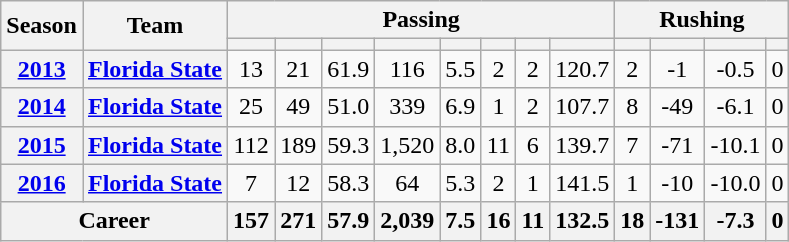<table class="wikitable" style="text-align:center;">
<tr>
<th rowspan="2">Season</th>
<th rowspan="2">Team</th>
<th colspan="8">Passing</th>
<th colspan="4">Rushing</th>
</tr>
<tr>
<th></th>
<th></th>
<th></th>
<th></th>
<th></th>
<th></th>
<th></th>
<th></th>
<th></th>
<th></th>
<th></th>
<th></th>
</tr>
<tr>
<th><a href='#'>2013</a></th>
<th><a href='#'>Florida State</a></th>
<td>13</td>
<td>21</td>
<td>61.9</td>
<td>116</td>
<td>5.5</td>
<td>2</td>
<td>2</td>
<td>120.7</td>
<td>2</td>
<td>-1</td>
<td>-0.5</td>
<td>0</td>
</tr>
<tr>
<th><a href='#'>2014</a></th>
<th><a href='#'>Florida State</a></th>
<td>25</td>
<td>49</td>
<td>51.0</td>
<td>339</td>
<td>6.9</td>
<td>1</td>
<td>2</td>
<td>107.7</td>
<td>8</td>
<td>-49</td>
<td>-6.1</td>
<td>0</td>
</tr>
<tr>
<th><a href='#'>2015</a></th>
<th><a href='#'>Florida State</a></th>
<td>112</td>
<td>189</td>
<td>59.3</td>
<td>1,520</td>
<td>8.0</td>
<td>11</td>
<td>6</td>
<td>139.7</td>
<td>7</td>
<td>-71</td>
<td>-10.1</td>
<td>0</td>
</tr>
<tr>
<th><a href='#'>2016</a></th>
<th><a href='#'>Florida State</a></th>
<td>7</td>
<td>12</td>
<td>58.3</td>
<td>64</td>
<td>5.3</td>
<td>2</td>
<td>1</td>
<td>141.5</td>
<td>1</td>
<td>-10</td>
<td>-10.0</td>
<td>0</td>
</tr>
<tr>
<th colspan="2">Career</th>
<th>157</th>
<th>271</th>
<th>57.9</th>
<th>2,039</th>
<th>7.5</th>
<th>16</th>
<th>11</th>
<th>132.5</th>
<th>18</th>
<th>-131</th>
<th>-7.3</th>
<th>0</th>
</tr>
</table>
